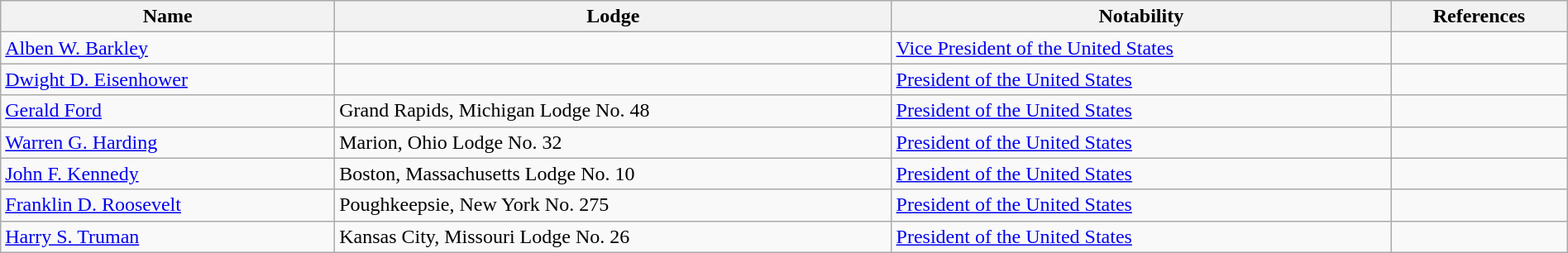<table class="wikitable sortable" style="width:100%;">
<tr>
<th>Name</th>
<th>Lodge</th>
<th>Notability</th>
<th>References</th>
</tr>
<tr>
<td><a href='#'>Alben W. Barkley</a></td>
<td></td>
<td><a href='#'>Vice President of the United States</a></td>
<td></td>
</tr>
<tr>
<td><a href='#'>Dwight D. Eisenhower</a></td>
<td></td>
<td><a href='#'>President of the United States</a></td>
<td></td>
</tr>
<tr>
<td><a href='#'>Gerald Ford</a></td>
<td>Grand Rapids, Michigan Lodge No. 48</td>
<td><a href='#'>President of the United States</a></td>
<td></td>
</tr>
<tr>
<td><a href='#'>Warren G. Harding</a></td>
<td>Marion, Ohio Lodge No. 32</td>
<td><a href='#'>President of the United States</a></td>
<td></td>
</tr>
<tr>
<td><a href='#'>John F. Kennedy</a></td>
<td>Boston, Massachusetts Lodge No. 10</td>
<td><a href='#'>President of the United States</a></td>
<td></td>
</tr>
<tr>
<td><a href='#'>Franklin D. Roosevelt</a></td>
<td>Poughkeepsie, New York No. 275</td>
<td><a href='#'>President of the United States</a></td>
<td></td>
</tr>
<tr>
<td><a href='#'>Harry S. Truman</a></td>
<td>Kansas City, Missouri Lodge No. 26</td>
<td><a href='#'>President of the United States</a></td>
</tr>
</table>
